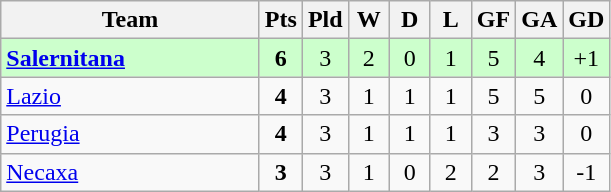<table class=wikitable style="text-align:center">
<tr>
<th width=165>Team</th>
<th width=20>Pts</th>
<th width=20>Pld</th>
<th width=20>W</th>
<th width=20>D</th>
<th width=20>L</th>
<th width=20>GF</th>
<th width=20>GA</th>
<th width=20>GD</th>
</tr>
<tr style="background:#ccffcc">
<td style="text-align:left"><strong> <a href='#'>Salernitana</a></strong></td>
<td><strong>6</strong></td>
<td>3</td>
<td>2</td>
<td>0</td>
<td>1</td>
<td>5</td>
<td>4</td>
<td>+1</td>
</tr>
<tr>
<td style="text-align:left"> <a href='#'>Lazio</a></td>
<td><strong>4</strong></td>
<td>3</td>
<td>1</td>
<td>1</td>
<td>1</td>
<td>5</td>
<td>5</td>
<td>0</td>
</tr>
<tr>
<td style="text-align:left"> <a href='#'>Perugia</a></td>
<td><strong>4</strong></td>
<td>3</td>
<td>1</td>
<td>1</td>
<td>1</td>
<td>3</td>
<td>3</td>
<td>0</td>
</tr>
<tr>
<td style="text-align:left"> <a href='#'>Necaxa</a></td>
<td><strong>3</strong></td>
<td>3</td>
<td>1</td>
<td>0</td>
<td>2</td>
<td>2</td>
<td>3</td>
<td>-1</td>
</tr>
</table>
